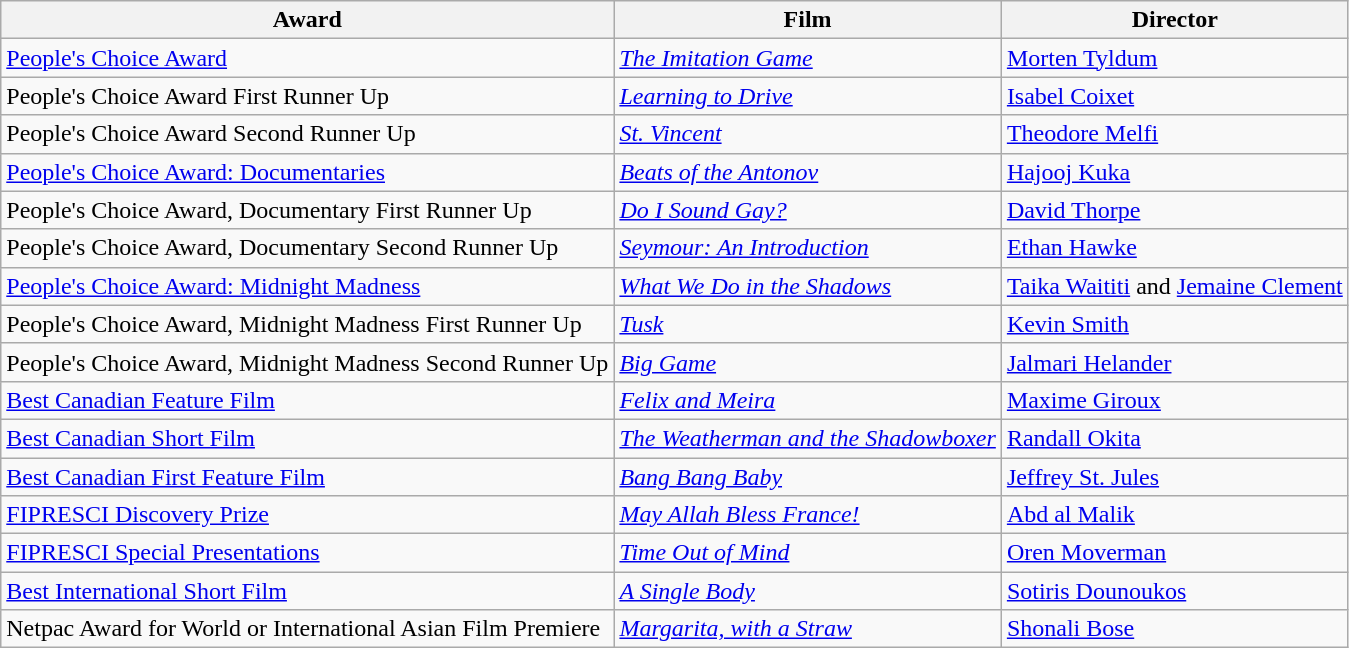<table class="wikitable">
<tr>
<th>Award</th>
<th>Film</th>
<th>Director</th>
</tr>
<tr>
<td><a href='#'>People's Choice Award</a></td>
<td><em><a href='#'>The Imitation Game</a></em></td>
<td><a href='#'>Morten Tyldum</a></td>
</tr>
<tr>
<td>People's Choice Award First Runner Up</td>
<td><em><a href='#'>Learning to Drive</a></em></td>
<td><a href='#'>Isabel Coixet</a></td>
</tr>
<tr>
<td>People's Choice Award Second Runner Up</td>
<td><em><a href='#'>St. Vincent</a></em></td>
<td><a href='#'>Theodore Melfi</a></td>
</tr>
<tr>
<td><a href='#'>People's Choice Award: Documentaries</a></td>
<td><em><a href='#'>Beats of the Antonov</a></em></td>
<td><a href='#'>Hajooj Kuka</a></td>
</tr>
<tr>
<td>People's Choice Award, Documentary First Runner Up</td>
<td><em><a href='#'>Do I Sound Gay?</a></em></td>
<td><a href='#'>David Thorpe</a></td>
</tr>
<tr>
<td>People's Choice Award, Documentary Second Runner Up</td>
<td><em><a href='#'>Seymour: An Introduction</a></em></td>
<td><a href='#'>Ethan Hawke</a></td>
</tr>
<tr>
<td><a href='#'>People's Choice Award: Midnight Madness</a></td>
<td><em><a href='#'>What We Do in the Shadows</a></em></td>
<td><a href='#'>Taika Waititi</a> and <a href='#'>Jemaine Clement</a></td>
</tr>
<tr>
<td>People's Choice Award, Midnight Madness First Runner Up</td>
<td><em><a href='#'>Tusk</a></em></td>
<td><a href='#'>Kevin Smith</a></td>
</tr>
<tr>
<td>People's Choice Award, Midnight Madness Second Runner Up</td>
<td><em><a href='#'>Big Game</a></em></td>
<td><a href='#'>Jalmari Helander</a></td>
</tr>
<tr>
<td><a href='#'>Best Canadian Feature Film</a></td>
<td><em><a href='#'>Felix and Meira</a></em></td>
<td><a href='#'>Maxime Giroux</a></td>
</tr>
<tr>
<td><a href='#'>Best Canadian Short Film</a></td>
<td><em><a href='#'>The Weatherman and the Shadowboxer</a></em></td>
<td><a href='#'>Randall Okita</a></td>
</tr>
<tr>
<td><a href='#'>Best Canadian First Feature Film</a></td>
<td><em><a href='#'>Bang Bang Baby</a></em></td>
<td><a href='#'>Jeffrey St. Jules</a></td>
</tr>
<tr>
<td><a href='#'>FIPRESCI Discovery Prize</a></td>
<td><em><a href='#'>May Allah Bless France!</a></em></td>
<td><a href='#'>Abd al Malik</a></td>
</tr>
<tr>
<td><a href='#'>FIPRESCI Special Presentations</a></td>
<td><em><a href='#'>Time Out of Mind</a></em></td>
<td><a href='#'>Oren Moverman</a></td>
</tr>
<tr>
<td><a href='#'>Best International Short Film</a></td>
<td><em><a href='#'>A Single Body</a></em></td>
<td><a href='#'>Sotiris Dounoukos</a></td>
</tr>
<tr>
<td>Netpac Award for World or International Asian Film Premiere</td>
<td><em><a href='#'>Margarita, with a Straw</a></em></td>
<td><a href='#'>Shonali Bose</a></td>
</tr>
</table>
